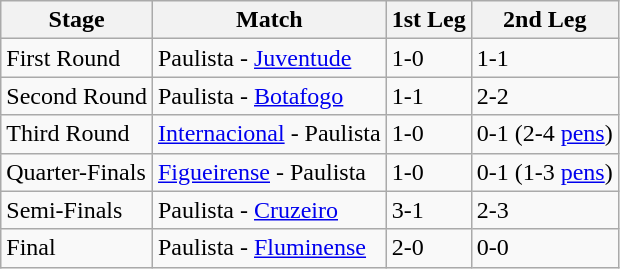<table class="wikitable">
<tr>
<th>Stage</th>
<th>Match</th>
<th>1st Leg</th>
<th>2nd Leg</th>
</tr>
<tr>
<td>First Round</td>
<td>Paulista - <a href='#'>Juventude</a></td>
<td>1-0</td>
<td>1-1</td>
</tr>
<tr>
<td>Second Round</td>
<td>Paulista - <a href='#'>Botafogo</a></td>
<td>1-1</td>
<td>2-2</td>
</tr>
<tr>
<td>Third Round</td>
<td><a href='#'>Internacional</a> - Paulista</td>
<td>1-0</td>
<td>0-1 (2-4 <a href='#'>pens</a>)</td>
</tr>
<tr>
<td>Quarter-Finals</td>
<td><a href='#'>Figueirense</a> - Paulista</td>
<td>1-0</td>
<td>0-1 (1-3 <a href='#'>pens</a>)</td>
</tr>
<tr>
<td>Semi-Finals</td>
<td>Paulista - <a href='#'>Cruzeiro</a></td>
<td>3-1</td>
<td>2-3</td>
</tr>
<tr>
<td>Final</td>
<td>Paulista - <a href='#'>Fluminense</a></td>
<td>2-0</td>
<td>0-0</td>
</tr>
</table>
